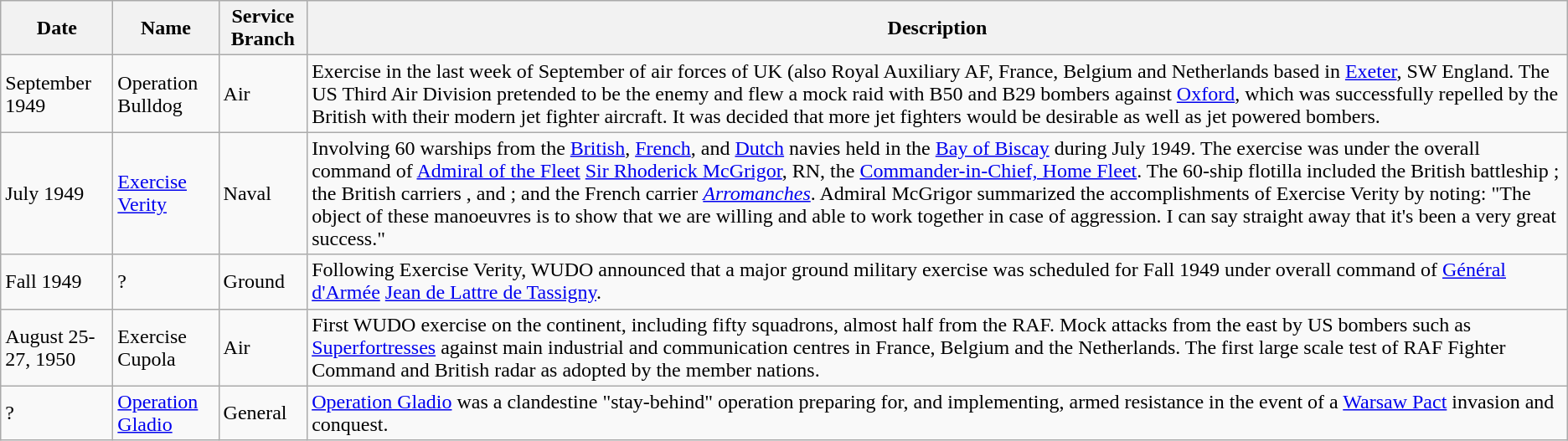<table class="wikitable">
<tr>
<th>Date</th>
<th>Name</th>
<th>Service Branch</th>
<th>Description</th>
</tr>
<tr>
<td>September 1949</td>
<td>Operation Bulldog</td>
<td>Air</td>
<td>Exercise in the last week of September of air forces of UK (also Royal Auxiliary AF, France, Belgium and Netherlands based in <a href='#'>Exeter</a>, SW England. The US Third Air Division pretended to be the enemy and flew a mock raid with B50 and B29 bombers against <a href='#'>Oxford</a>, which was successfully repelled by the British with their modern jet fighter aircraft. It was decided that more jet fighters would be desirable as well as jet powered bombers.</td>
</tr>
<tr>
<td>July 1949</td>
<td><a href='#'>Exercise Verity</a></td>
<td>Naval</td>
<td>Involving 60 warships from the <a href='#'>British</a>, <a href='#'>French</a>, and <a href='#'>Dutch</a> navies held in the <a href='#'>Bay of Biscay</a> during July 1949. The exercise was under the overall command of <a href='#'>Admiral of the Fleet</a> <a href='#'>Sir Rhoderick McGrigor</a>, RN, the <a href='#'>Commander-in-Chief, Home Fleet</a>. The 60-ship flotilla included the British battleship ; the British carriers ,  and ; and the French carrier <a href='#'><em>Arromanches</em></a>. Admiral McGrigor summarized the accomplishments of Exercise Verity by noting: "The object of these manoeuvres is to show that we are willing and able to work together in case of aggression. I can say straight away that it's been a very great success."</td>
</tr>
<tr>
<td>Fall 1949</td>
<td>?</td>
<td>Ground</td>
<td>Following Exercise Verity, WUDO announced that a major ground military exercise was scheduled for Fall 1949 under overall command of <a href='#'>Général d'Armée</a> <a href='#'>Jean de Lattre de Tassigny</a>.</td>
</tr>
<tr>
<td>August 25-27, 1950</td>
<td>Exercise Cupola</td>
<td>Air</td>
<td>First WUDO exercise on the continent, including fifty squadrons, almost half from the RAF. Mock attacks from the east by US bombers such as <a href='#'>Superfortresses</a> against main industrial and communication centres in France, Belgium and the Netherlands. The first large scale test of RAF Fighter Command and British radar as adopted by the member nations.</td>
</tr>
<tr>
<td>?</td>
<td><a href='#'>Operation Gladio</a></td>
<td>General</td>
<td><a href='#'>Operation Gladio</a> was a clandestine "stay-behind" operation preparing for, and implementing, armed resistance in the event of a <a href='#'>Warsaw Pact</a> invasion and conquest.</td>
</tr>
</table>
